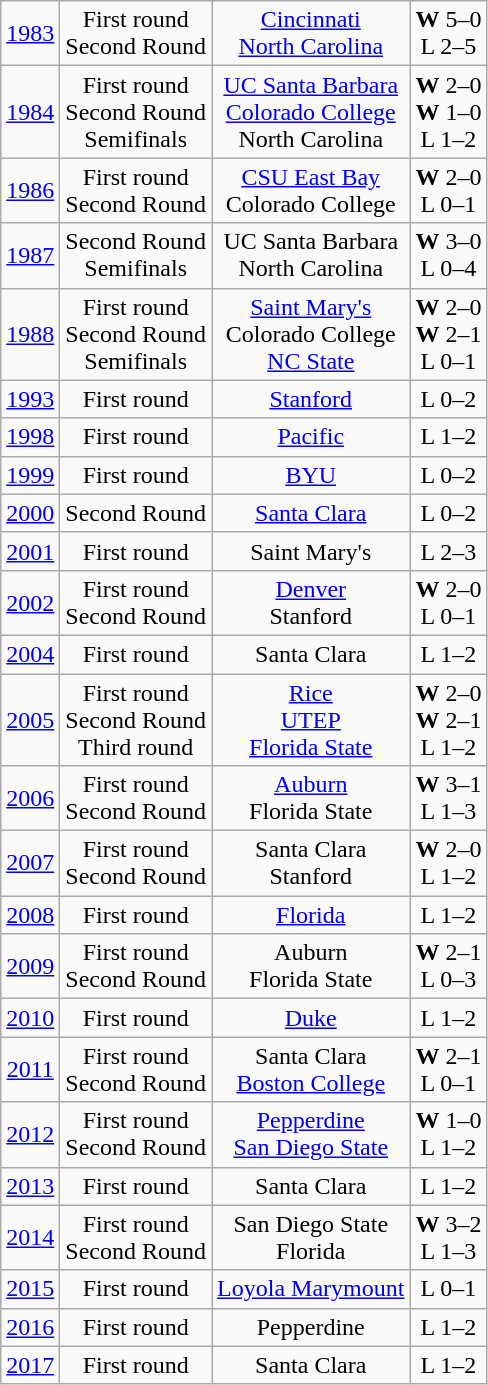<table class="wikitable">
<tr align="center">
<td><a href='#'>1983</a></td>
<td>First round<br>Second Round</td>
<td><a href='#'>Cincinnati</a><br><a href='#'>North Carolina</a></td>
<td><strong>W</strong> 5–0<br>L 2–5</td>
</tr>
<tr align="center">
<td><a href='#'>1984</a></td>
<td>First round<br>Second Round<br>Semifinals</td>
<td><a href='#'>UC Santa Barbara</a><br><a href='#'>Colorado College</a><br>North Carolina</td>
<td><strong>W</strong> 2–0<br><strong>W</strong> 1–0<br>L 1–2</td>
</tr>
<tr align="center">
<td><a href='#'>1986</a></td>
<td>First round<br>Second Round</td>
<td><a href='#'>CSU East Bay</a><br>Colorado College</td>
<td><strong>W</strong> 2–0<br>L 0–1</td>
</tr>
<tr align="center">
<td><a href='#'>1987</a></td>
<td>Second Round<br>Semifinals</td>
<td>UC Santa Barbara<br>North Carolina</td>
<td><strong>W</strong> 3–0<br>L 0–4</td>
</tr>
<tr align="center">
<td><a href='#'>1988</a></td>
<td>First round<br>Second Round<br>Semifinals</td>
<td><a href='#'>Saint Mary's</a><br>Colorado College<br><a href='#'>NC State</a></td>
<td><strong>W</strong> 2–0<br><strong>W</strong> 2–1<br>L 0–1</td>
</tr>
<tr align="center">
<td><a href='#'>1993</a></td>
<td>First round</td>
<td><a href='#'>Stanford</a></td>
<td>L 0–2</td>
</tr>
<tr align="center">
<td><a href='#'>1998</a></td>
<td>First round</td>
<td><a href='#'>Pacific</a></td>
<td>L 1–2</td>
</tr>
<tr align="center">
<td><a href='#'>1999</a></td>
<td>First round</td>
<td><a href='#'>BYU</a></td>
<td>L 0–2</td>
</tr>
<tr align="center">
<td><a href='#'>2000</a></td>
<td>Second Round</td>
<td><a href='#'>Santa Clara</a></td>
<td>L 0–2</td>
</tr>
<tr align="center">
<td><a href='#'>2001</a></td>
<td>First round</td>
<td>Saint Mary's</td>
<td>L 2–3</td>
</tr>
<tr align="center">
<td><a href='#'>2002</a></td>
<td>First round<br>Second Round</td>
<td><a href='#'>Denver</a><br>Stanford</td>
<td><strong>W</strong> 2–0<br>L 0–1</td>
</tr>
<tr align="center">
<td><a href='#'>2004</a></td>
<td>First round</td>
<td>Santa Clara</td>
<td>L 1–2</td>
</tr>
<tr align="center">
<td><a href='#'>2005</a></td>
<td>First round<br>Second Round<br>Third round</td>
<td><a href='#'>Rice</a><br><a href='#'>UTEP</a><br><a href='#'>Florida State</a></td>
<td><strong>W</strong> 2–0<br><strong>W</strong> 2–1<br>L 1–2</td>
</tr>
<tr align="center">
<td><a href='#'>2006</a></td>
<td>First round<br>Second Round</td>
<td><a href='#'>Auburn</a><br>Florida State</td>
<td><strong>W</strong> 3–1<br>L 1–3</td>
</tr>
<tr align="center">
<td><a href='#'>2007</a></td>
<td>First round<br>Second Round</td>
<td>Santa Clara<br>Stanford</td>
<td><strong>W</strong> 2–0<br>L 1–2</td>
</tr>
<tr align="center">
<td><a href='#'>2008</a></td>
<td>First round</td>
<td><a href='#'>Florida</a></td>
<td>L 1–2</td>
</tr>
<tr align="center">
<td><a href='#'>2009</a></td>
<td>First round<br>Second Round</td>
<td>Auburn<br>Florida State</td>
<td><strong>W</strong> 2–1<br>L 0–3</td>
</tr>
<tr align="center">
<td><a href='#'>2010</a></td>
<td>First round</td>
<td><a href='#'>Duke</a></td>
<td>L 1–2</td>
</tr>
<tr align="center">
<td><a href='#'>2011</a></td>
<td>First round<br>Second Round</td>
<td>Santa Clara<br><a href='#'>Boston College</a></td>
<td><strong>W</strong> 2–1<br>L 0–1</td>
</tr>
<tr align="center">
<td><a href='#'>2012</a></td>
<td>First round<br>Second Round</td>
<td><a href='#'>Pepperdine</a><br><a href='#'>San Diego State</a></td>
<td><strong>W</strong> 1–0<br>L 1–2</td>
</tr>
<tr align="center">
<td><a href='#'>2013</a></td>
<td>First round</td>
<td>Santa Clara</td>
<td>L 1–2</td>
</tr>
<tr align="center">
<td><a href='#'>2014</a></td>
<td>First round<br>Second Round</td>
<td>San Diego State<br>Florida</td>
<td><strong>W</strong> 3–2<br>L 1–3</td>
</tr>
<tr align="center">
<td><a href='#'>2015</a></td>
<td>First round</td>
<td><a href='#'>Loyola Marymount</a></td>
<td>L 0–1</td>
</tr>
<tr align="center">
<td><a href='#'>2016</a></td>
<td>First round</td>
<td>Pepperdine</td>
<td>L 1–2</td>
</tr>
<tr align="center">
<td><a href='#'>2017</a></td>
<td>First round</td>
<td>Santa Clara</td>
<td>L 1–2</td>
</tr>
</table>
